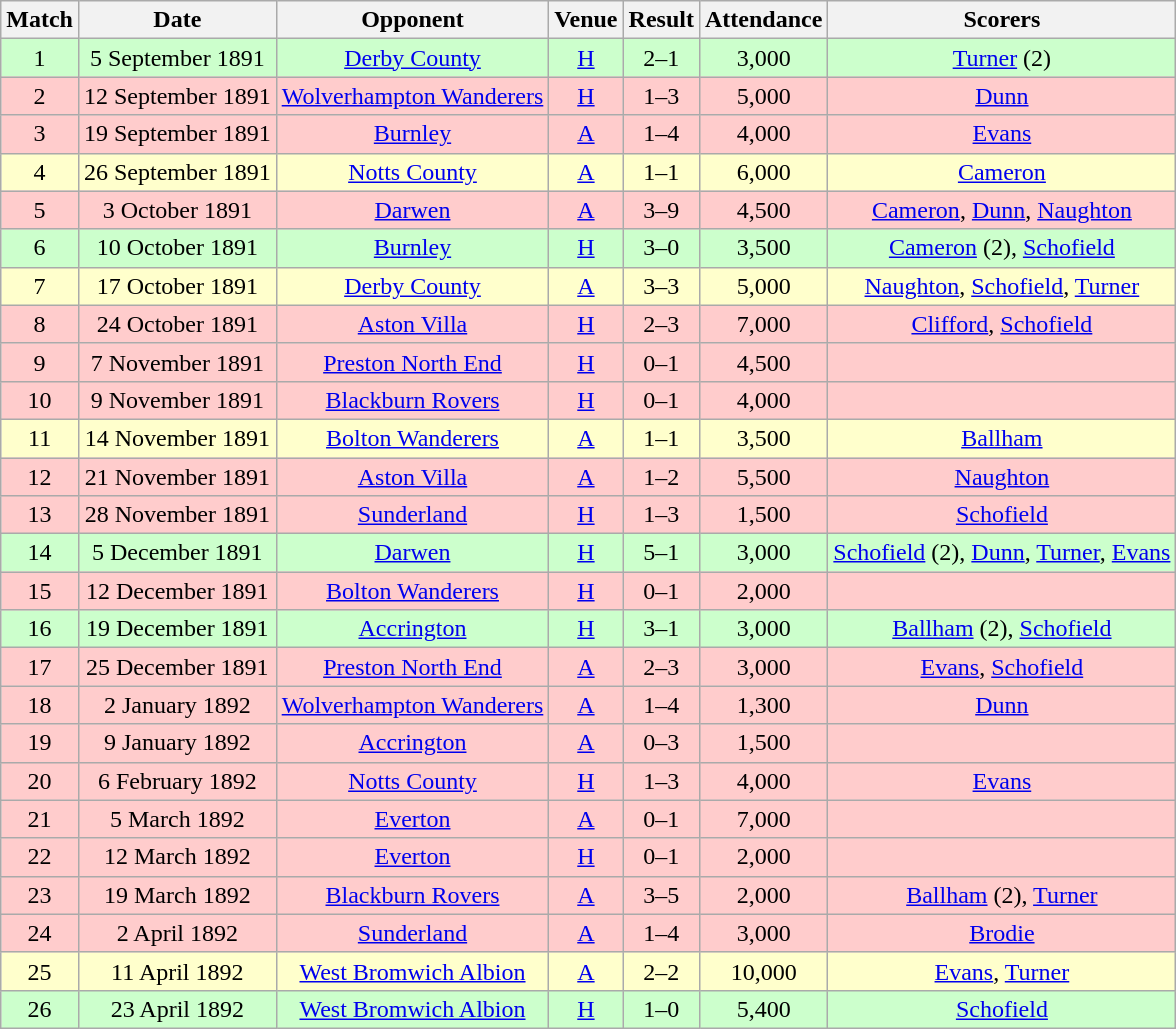<table class="wikitable" style="font-size:100%; text-align:center">
<tr>
<th>Match</th>
<th>Date</th>
<th>Opponent</th>
<th>Venue</th>
<th>Result</th>
<th>Attendance</th>
<th>Scorers</th>
</tr>
<tr style="background-color: #CCFFCC;">
<td>1</td>
<td>5 September 1891</td>
<td><a href='#'>Derby County</a></td>
<td><a href='#'>H</a></td>
<td>2–1</td>
<td>3,000</td>
<td><a href='#'>Turner</a> (2)</td>
</tr>
<tr style="background-color: #FFCCCC;">
<td>2</td>
<td>12 September 1891</td>
<td><a href='#'>Wolverhampton Wanderers</a></td>
<td><a href='#'>H</a></td>
<td>1–3</td>
<td>5,000</td>
<td><a href='#'>Dunn</a></td>
</tr>
<tr style="background-color: #FFCCCC;">
<td>3</td>
<td>19 September 1891</td>
<td><a href='#'>Burnley</a></td>
<td><a href='#'>A</a></td>
<td>1–4</td>
<td>4,000</td>
<td><a href='#'>Evans</a></td>
</tr>
<tr style="background-color: #FFFFCC;">
<td>4</td>
<td>26 September 1891</td>
<td><a href='#'>Notts County</a></td>
<td><a href='#'>A</a></td>
<td>1–1</td>
<td>6,000</td>
<td><a href='#'>Cameron</a></td>
</tr>
<tr style="background-color: #FFCCCC;">
<td>5</td>
<td>3 October 1891</td>
<td><a href='#'>Darwen</a></td>
<td><a href='#'>A</a></td>
<td>3–9</td>
<td>4,500</td>
<td><a href='#'>Cameron</a>, <a href='#'>Dunn</a>, <a href='#'>Naughton</a></td>
</tr>
<tr style="background-color: #CCFFCC;">
<td>6</td>
<td>10 October 1891</td>
<td><a href='#'>Burnley</a></td>
<td><a href='#'>H</a></td>
<td>3–0</td>
<td>3,500</td>
<td><a href='#'>Cameron</a> (2), <a href='#'>Schofield</a></td>
</tr>
<tr style="background-color: #FFFFCC;">
<td>7</td>
<td>17 October 1891</td>
<td><a href='#'>Derby County</a></td>
<td><a href='#'>A</a></td>
<td>3–3</td>
<td>5,000</td>
<td><a href='#'>Naughton</a>, <a href='#'>Schofield</a>, <a href='#'>Turner</a></td>
</tr>
<tr style="background-color: #FFCCCC;">
<td>8</td>
<td>24 October 1891</td>
<td><a href='#'>Aston Villa</a></td>
<td><a href='#'>H</a></td>
<td>2–3</td>
<td>7,000</td>
<td><a href='#'>Clifford</a>, <a href='#'>Schofield</a></td>
</tr>
<tr style="background-color: #FFCCCC;">
<td>9</td>
<td>7 November 1891</td>
<td><a href='#'>Preston North End</a></td>
<td><a href='#'>H</a></td>
<td>0–1</td>
<td>4,500</td>
<td></td>
</tr>
<tr style="background-color: #FFCCCC;">
<td>10</td>
<td>9 November 1891</td>
<td><a href='#'>Blackburn Rovers</a></td>
<td><a href='#'>H</a></td>
<td>0–1</td>
<td>4,000</td>
<td></td>
</tr>
<tr style="background-color: #FFFFCC;">
<td>11</td>
<td>14 November 1891</td>
<td><a href='#'>Bolton Wanderers</a></td>
<td><a href='#'>A</a></td>
<td>1–1</td>
<td>3,500</td>
<td><a href='#'>Ballham</a></td>
</tr>
<tr style="background-color: #FFCCCC;">
<td>12</td>
<td>21 November 1891</td>
<td><a href='#'>Aston Villa</a></td>
<td><a href='#'>A</a></td>
<td>1–2</td>
<td>5,500</td>
<td><a href='#'>Naughton</a></td>
</tr>
<tr style="background-color: #FFCCCC;">
<td>13</td>
<td>28 November 1891</td>
<td><a href='#'>Sunderland</a></td>
<td><a href='#'>H</a></td>
<td>1–3</td>
<td>1,500</td>
<td><a href='#'>Schofield</a></td>
</tr>
<tr style="background-color: #CCFFCC;">
<td>14</td>
<td>5 December 1891</td>
<td><a href='#'>Darwen</a></td>
<td><a href='#'>H</a></td>
<td>5–1</td>
<td>3,000</td>
<td><a href='#'>Schofield</a> (2), <a href='#'>Dunn</a>, <a href='#'>Turner</a>, <a href='#'>Evans</a></td>
</tr>
<tr style="background-color: #FFCCCC;">
<td>15</td>
<td>12 December 1891</td>
<td><a href='#'>Bolton Wanderers</a></td>
<td><a href='#'>H</a></td>
<td>0–1</td>
<td>2,000</td>
<td></td>
</tr>
<tr style="background-color: #CCFFCC;">
<td>16</td>
<td>19 December 1891</td>
<td><a href='#'>Accrington</a></td>
<td><a href='#'>H</a></td>
<td>3–1</td>
<td>3,000</td>
<td><a href='#'>Ballham</a> (2), <a href='#'>Schofield</a></td>
</tr>
<tr style="background-color: #FFCCCC;">
<td>17</td>
<td>25 December 1891</td>
<td><a href='#'>Preston North End</a></td>
<td><a href='#'>A</a></td>
<td>2–3</td>
<td>3,000</td>
<td><a href='#'>Evans</a>, <a href='#'>Schofield</a></td>
</tr>
<tr style="background-color: #FFCCCC;">
<td>18</td>
<td>2 January 1892</td>
<td><a href='#'>Wolverhampton Wanderers</a></td>
<td><a href='#'>A</a></td>
<td>1–4</td>
<td>1,300</td>
<td><a href='#'>Dunn</a></td>
</tr>
<tr style="background-color: #FFCCCC;">
<td>19</td>
<td>9 January 1892</td>
<td><a href='#'>Accrington</a></td>
<td><a href='#'>A</a></td>
<td>0–3</td>
<td>1,500</td>
<td></td>
</tr>
<tr style="background-color: #FFCCCC;">
<td>20</td>
<td>6 February 1892</td>
<td><a href='#'>Notts County</a></td>
<td><a href='#'>H</a></td>
<td>1–3</td>
<td>4,000</td>
<td><a href='#'>Evans</a></td>
</tr>
<tr style="background-color: #FFCCCC;">
<td>21</td>
<td>5 March 1892</td>
<td><a href='#'>Everton</a></td>
<td><a href='#'>A</a></td>
<td>0–1</td>
<td>7,000</td>
<td></td>
</tr>
<tr style="background-color: #FFCCCC;">
<td>22</td>
<td>12 March 1892</td>
<td><a href='#'>Everton</a></td>
<td><a href='#'>H</a></td>
<td>0–1</td>
<td>2,000</td>
<td></td>
</tr>
<tr style="background-color: #FFCCCC;">
<td>23</td>
<td>19 March 1892</td>
<td><a href='#'>Blackburn Rovers</a></td>
<td><a href='#'>A</a></td>
<td>3–5</td>
<td>2,000</td>
<td><a href='#'>Ballham</a> (2), <a href='#'>Turner</a></td>
</tr>
<tr style="background-color: #FFCCCC;">
<td>24</td>
<td>2 April 1892</td>
<td><a href='#'>Sunderland</a></td>
<td><a href='#'>A</a></td>
<td>1–4</td>
<td>3,000</td>
<td><a href='#'>Brodie</a></td>
</tr>
<tr style="background-color: #FFFFCC;">
<td>25</td>
<td>11 April 1892</td>
<td><a href='#'>West Bromwich Albion</a></td>
<td><a href='#'>A</a></td>
<td>2–2</td>
<td>10,000</td>
<td><a href='#'>Evans</a>, <a href='#'>Turner</a></td>
</tr>
<tr style="background-color: #CCFFCC;">
<td>26</td>
<td>23 April 1892</td>
<td><a href='#'>West Bromwich Albion</a></td>
<td><a href='#'>H</a></td>
<td>1–0</td>
<td>5,400</td>
<td><a href='#'>Schofield</a></td>
</tr>
</table>
